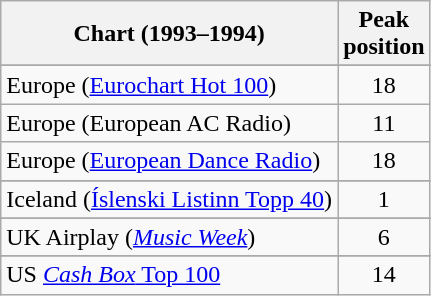<table class="wikitable sortable">
<tr>
<th>Chart (1993–1994)</th>
<th>Peak<br>position</th>
</tr>
<tr>
</tr>
<tr>
</tr>
<tr>
</tr>
<tr>
</tr>
<tr>
</tr>
<tr>
<td>Europe (<a href='#'>Eurochart Hot 100</a>)</td>
<td align="center">18</td>
</tr>
<tr>
<td>Europe (European AC Radio)</td>
<td align="center">11</td>
</tr>
<tr>
<td>Europe (<a href='#'>European Dance Radio</a>)</td>
<td align="center">18</td>
</tr>
<tr>
</tr>
<tr>
</tr>
<tr>
<td>Iceland (<a href='#'>Íslenski Listinn Topp 40</a>)</td>
<td align="center">1</td>
</tr>
<tr>
</tr>
<tr>
</tr>
<tr>
</tr>
<tr>
</tr>
<tr>
<td>UK Airplay (<em><a href='#'>Music Week</a></em>)</td>
<td align="center">6</td>
</tr>
<tr>
</tr>
<tr>
</tr>
<tr>
</tr>
<tr>
</tr>
<tr>
<td>US <a href='#'><em>Cash Box</em> Top 100</a></td>
<td align="center">14</td>
</tr>
</table>
